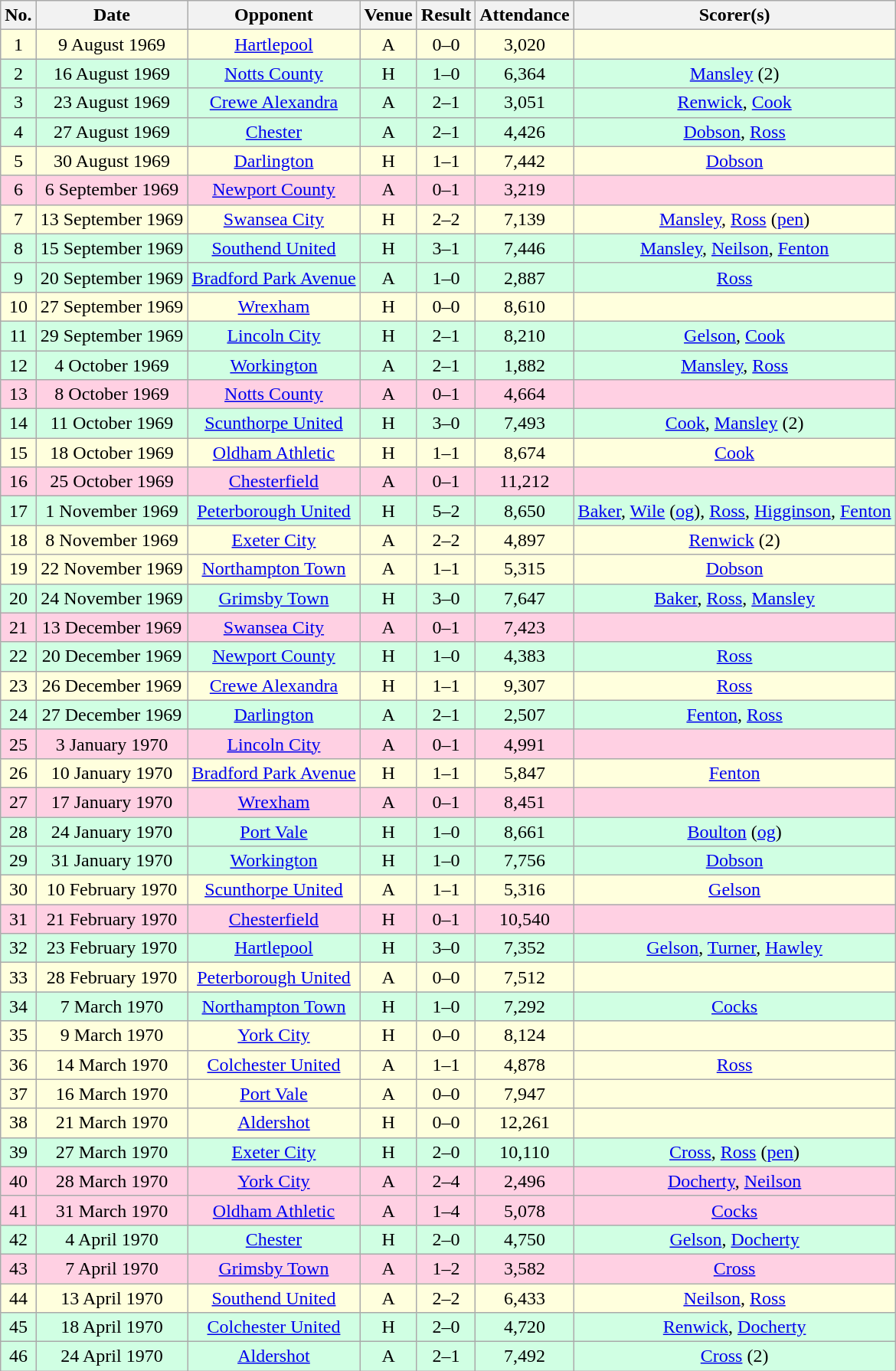<table class="wikitable sortable" style="text-align:center;">
<tr>
<th>No.</th>
<th>Date</th>
<th>Opponent</th>
<th>Venue</th>
<th>Result</th>
<th>Attendance</th>
<th>Scorer(s)</th>
</tr>
<tr style="background:#ffd;">
<td>1</td>
<td>9 August 1969</td>
<td><a href='#'>Hartlepool</a></td>
<td>A</td>
<td>0–0</td>
<td>3,020</td>
<td></td>
</tr>
<tr style="background:#d0ffe3;">
<td>2</td>
<td>16 August 1969</td>
<td><a href='#'>Notts County</a></td>
<td>H</td>
<td>1–0</td>
<td>6,364</td>
<td><a href='#'>Mansley</a> (2)</td>
</tr>
<tr style="background:#d0ffe3;">
<td>3</td>
<td>23 August 1969</td>
<td><a href='#'>Crewe Alexandra</a></td>
<td>A</td>
<td>2–1</td>
<td>3,051</td>
<td><a href='#'>Renwick</a>, <a href='#'>Cook</a></td>
</tr>
<tr style="background:#d0ffe3;">
<td>4</td>
<td>27 August 1969</td>
<td><a href='#'>Chester</a></td>
<td>A</td>
<td>2–1</td>
<td>4,426</td>
<td><a href='#'>Dobson</a>, <a href='#'>Ross</a></td>
</tr>
<tr style="background:#ffd;">
<td>5</td>
<td>30 August 1969</td>
<td><a href='#'>Darlington</a></td>
<td>H</td>
<td>1–1</td>
<td>7,442</td>
<td><a href='#'>Dobson</a></td>
</tr>
<tr style="background:#ffd0e3;">
<td>6</td>
<td>6 September 1969</td>
<td><a href='#'>Newport County</a></td>
<td>A</td>
<td>0–1</td>
<td>3,219</td>
<td></td>
</tr>
<tr style="background:#ffd;">
<td>7</td>
<td>13 September 1969</td>
<td><a href='#'>Swansea City</a></td>
<td>H</td>
<td>2–2</td>
<td>7,139</td>
<td><a href='#'>Mansley</a>, <a href='#'>Ross</a> (<a href='#'>pen</a>)</td>
</tr>
<tr style="background:#d0ffe3;">
<td>8</td>
<td>15 September 1969</td>
<td><a href='#'>Southend United</a></td>
<td>H</td>
<td>3–1</td>
<td>7,446</td>
<td><a href='#'>Mansley</a>, <a href='#'>Neilson</a>, <a href='#'>Fenton</a></td>
</tr>
<tr style="background:#d0ffe3;">
<td>9</td>
<td>20 September 1969</td>
<td><a href='#'>Bradford Park Avenue</a></td>
<td>A</td>
<td>1–0</td>
<td>2,887</td>
<td><a href='#'>Ross</a></td>
</tr>
<tr style="background:#ffd;">
<td>10</td>
<td>27 September 1969</td>
<td><a href='#'>Wrexham</a></td>
<td>H</td>
<td>0–0</td>
<td>8,610</td>
<td></td>
</tr>
<tr style="background:#d0ffe3;">
<td>11</td>
<td>29 September 1969</td>
<td><a href='#'>Lincoln City</a></td>
<td>H</td>
<td>2–1</td>
<td>8,210</td>
<td><a href='#'>Gelson</a>, <a href='#'>Cook</a></td>
</tr>
<tr style="background:#d0ffe3;">
<td>12</td>
<td>4 October 1969</td>
<td><a href='#'>Workington</a></td>
<td>A</td>
<td>2–1</td>
<td>1,882</td>
<td><a href='#'>Mansley</a>, <a href='#'>Ross</a></td>
</tr>
<tr style="background:#ffd0e3;">
<td>13</td>
<td>8 October 1969</td>
<td><a href='#'>Notts County</a></td>
<td>A</td>
<td>0–1</td>
<td>4,664</td>
<td></td>
</tr>
<tr style="background:#d0ffe3;">
<td>14</td>
<td>11 October 1969</td>
<td><a href='#'>Scunthorpe United</a></td>
<td>H</td>
<td>3–0</td>
<td>7,493</td>
<td><a href='#'>Cook</a>, <a href='#'>Mansley</a> (2)</td>
</tr>
<tr style="background:#ffd;">
<td>15</td>
<td>18 October 1969</td>
<td><a href='#'>Oldham Athletic</a></td>
<td>H</td>
<td>1–1</td>
<td>8,674</td>
<td><a href='#'>Cook</a></td>
</tr>
<tr style="background:#ffd0e3;">
<td>16</td>
<td>25 October 1969</td>
<td><a href='#'>Chesterfield</a></td>
<td>A</td>
<td>0–1</td>
<td>11,212</td>
<td></td>
</tr>
<tr style="background:#d0ffe3;">
<td>17</td>
<td>1 November 1969</td>
<td><a href='#'>Peterborough United</a></td>
<td>H</td>
<td>5–2</td>
<td>8,650</td>
<td><a href='#'>Baker</a>, <a href='#'>Wile</a> (<a href='#'>og</a>), <a href='#'>Ross</a>, <a href='#'>Higginson</a>, <a href='#'>Fenton</a></td>
</tr>
<tr style="background:#ffd;">
<td>18</td>
<td>8 November 1969</td>
<td><a href='#'>Exeter City</a></td>
<td>A</td>
<td>2–2</td>
<td>4,897</td>
<td><a href='#'>Renwick</a> (2)</td>
</tr>
<tr style="background:#ffd;">
<td>19</td>
<td>22 November 1969</td>
<td><a href='#'>Northampton Town</a></td>
<td>A</td>
<td>1–1</td>
<td>5,315</td>
<td><a href='#'>Dobson</a></td>
</tr>
<tr style="background:#d0ffe3;">
<td>20</td>
<td>24 November 1969</td>
<td><a href='#'>Grimsby Town</a></td>
<td>H</td>
<td>3–0</td>
<td>7,647</td>
<td><a href='#'>Baker</a>, <a href='#'>Ross</a>, <a href='#'>Mansley</a></td>
</tr>
<tr style="background:#ffd0e3;">
<td>21</td>
<td>13 December 1969</td>
<td><a href='#'>Swansea City</a></td>
<td>A</td>
<td>0–1</td>
<td>7,423</td>
<td></td>
</tr>
<tr style="background:#d0ffe3;">
<td>22</td>
<td>20 December 1969</td>
<td><a href='#'>Newport County</a></td>
<td>H</td>
<td>1–0</td>
<td>4,383</td>
<td><a href='#'>Ross</a></td>
</tr>
<tr style="background:#ffd;">
<td>23</td>
<td>26 December 1969</td>
<td><a href='#'>Crewe Alexandra</a></td>
<td>H</td>
<td>1–1</td>
<td>9,307</td>
<td><a href='#'>Ross</a></td>
</tr>
<tr style="background:#d0ffe3;">
<td>24</td>
<td>27 December 1969</td>
<td><a href='#'>Darlington</a></td>
<td>A</td>
<td>2–1</td>
<td>2,507</td>
<td><a href='#'>Fenton</a>, <a href='#'>Ross</a></td>
</tr>
<tr style="background:#ffd0e3;">
<td>25</td>
<td>3 January 1970</td>
<td><a href='#'>Lincoln City</a></td>
<td>A</td>
<td>0–1</td>
<td>4,991</td>
<td></td>
</tr>
<tr style="background:#ffd;">
<td>26</td>
<td>10 January 1970</td>
<td><a href='#'>Bradford Park Avenue</a></td>
<td>H</td>
<td>1–1</td>
<td>5,847</td>
<td><a href='#'>Fenton</a></td>
</tr>
<tr style="background:#ffd0e3;">
<td>27</td>
<td>17 January 1970</td>
<td><a href='#'>Wrexham</a></td>
<td>A</td>
<td>0–1</td>
<td>8,451</td>
<td></td>
</tr>
<tr style="background:#d0ffe3;">
<td>28</td>
<td>24 January 1970</td>
<td><a href='#'>Port Vale</a></td>
<td>H</td>
<td>1–0</td>
<td>8,661</td>
<td><a href='#'>Boulton</a> (<a href='#'>og</a>)</td>
</tr>
<tr style="background:#d0ffe3;">
<td>29</td>
<td>31 January 1970</td>
<td><a href='#'>Workington</a></td>
<td>H</td>
<td>1–0</td>
<td>7,756</td>
<td><a href='#'>Dobson</a></td>
</tr>
<tr style="background:#ffd;">
<td>30</td>
<td>10 February 1970</td>
<td><a href='#'>Scunthorpe United</a></td>
<td>A</td>
<td>1–1</td>
<td>5,316</td>
<td><a href='#'>Gelson</a></td>
</tr>
<tr style="background:#ffd0e3;">
<td>31</td>
<td>21 February 1970</td>
<td><a href='#'>Chesterfield</a></td>
<td>H</td>
<td>0–1</td>
<td>10,540</td>
<td></td>
</tr>
<tr style="background:#d0ffe3;">
<td>32</td>
<td>23 February 1970</td>
<td><a href='#'>Hartlepool</a></td>
<td>H</td>
<td>3–0</td>
<td>7,352</td>
<td><a href='#'>Gelson</a>, <a href='#'>Turner</a>, <a href='#'>Hawley</a></td>
</tr>
<tr style="background:#ffd;">
<td>33</td>
<td>28 February 1970</td>
<td><a href='#'>Peterborough United</a></td>
<td>A</td>
<td>0–0</td>
<td>7,512</td>
<td></td>
</tr>
<tr style="background:#d0ffe3;">
<td>34</td>
<td>7 March 1970</td>
<td><a href='#'>Northampton Town</a></td>
<td>H</td>
<td>1–0</td>
<td>7,292</td>
<td><a href='#'>Cocks</a></td>
</tr>
<tr style="background:#ffd;">
<td>35</td>
<td>9 March 1970</td>
<td><a href='#'>York City</a></td>
<td>H</td>
<td>0–0</td>
<td>8,124</td>
<td></td>
</tr>
<tr style="background:#ffd;">
<td>36</td>
<td>14 March 1970</td>
<td><a href='#'>Colchester United</a></td>
<td>A</td>
<td>1–1</td>
<td>4,878</td>
<td><a href='#'>Ross</a></td>
</tr>
<tr style="background:#ffd;">
<td>37</td>
<td>16 March 1970</td>
<td><a href='#'>Port Vale</a></td>
<td>A</td>
<td>0–0</td>
<td>7,947</td>
<td></td>
</tr>
<tr style="background:#ffd;">
<td>38</td>
<td>21 March 1970</td>
<td><a href='#'>Aldershot</a></td>
<td>H</td>
<td>0–0</td>
<td>12,261</td>
<td></td>
</tr>
<tr style="background:#d0ffe3;">
<td>39</td>
<td>27 March 1970</td>
<td><a href='#'>Exeter City</a></td>
<td>H</td>
<td>2–0</td>
<td>10,110</td>
<td><a href='#'>Cross</a>, <a href='#'>Ross</a> (<a href='#'>pen</a>)</td>
</tr>
<tr style="background:#ffd0e3;">
<td>40</td>
<td>28 March 1970</td>
<td><a href='#'>York City</a></td>
<td>A</td>
<td>2–4</td>
<td>2,496</td>
<td><a href='#'>Docherty</a>, <a href='#'>Neilson</a></td>
</tr>
<tr style="background:#ffd0e3;">
<td>41</td>
<td>31 March 1970</td>
<td><a href='#'>Oldham Athletic</a></td>
<td>A</td>
<td>1–4</td>
<td>5,078</td>
<td><a href='#'>Cocks</a></td>
</tr>
<tr style="background:#d0ffe3;">
<td>42</td>
<td>4 April 1970</td>
<td><a href='#'>Chester</a></td>
<td>H</td>
<td>2–0</td>
<td>4,750</td>
<td><a href='#'>Gelson</a>, <a href='#'>Docherty</a></td>
</tr>
<tr style="background:#ffd0e3;">
<td>43</td>
<td>7 April 1970</td>
<td><a href='#'>Grimsby Town</a></td>
<td>A</td>
<td>1–2</td>
<td>3,582</td>
<td><a href='#'>Cross</a></td>
</tr>
<tr style="background:#ffd;">
<td>44</td>
<td>13 April 1970</td>
<td><a href='#'>Southend United</a></td>
<td>A</td>
<td>2–2</td>
<td>6,433</td>
<td><a href='#'>Neilson</a>, <a href='#'>Ross</a></td>
</tr>
<tr style="background:#d0ffe3;">
<td>45</td>
<td>18 April 1970</td>
<td><a href='#'>Colchester United</a></td>
<td>H</td>
<td>2–0</td>
<td>4,720</td>
<td><a href='#'>Renwick</a>, <a href='#'>Docherty</a></td>
</tr>
<tr style="background:#d0ffe3;">
<td>46</td>
<td>24 April 1970</td>
<td><a href='#'>Aldershot</a></td>
<td>A</td>
<td>2–1</td>
<td>7,492</td>
<td><a href='#'>Cross</a> (2)</td>
</tr>
</table>
